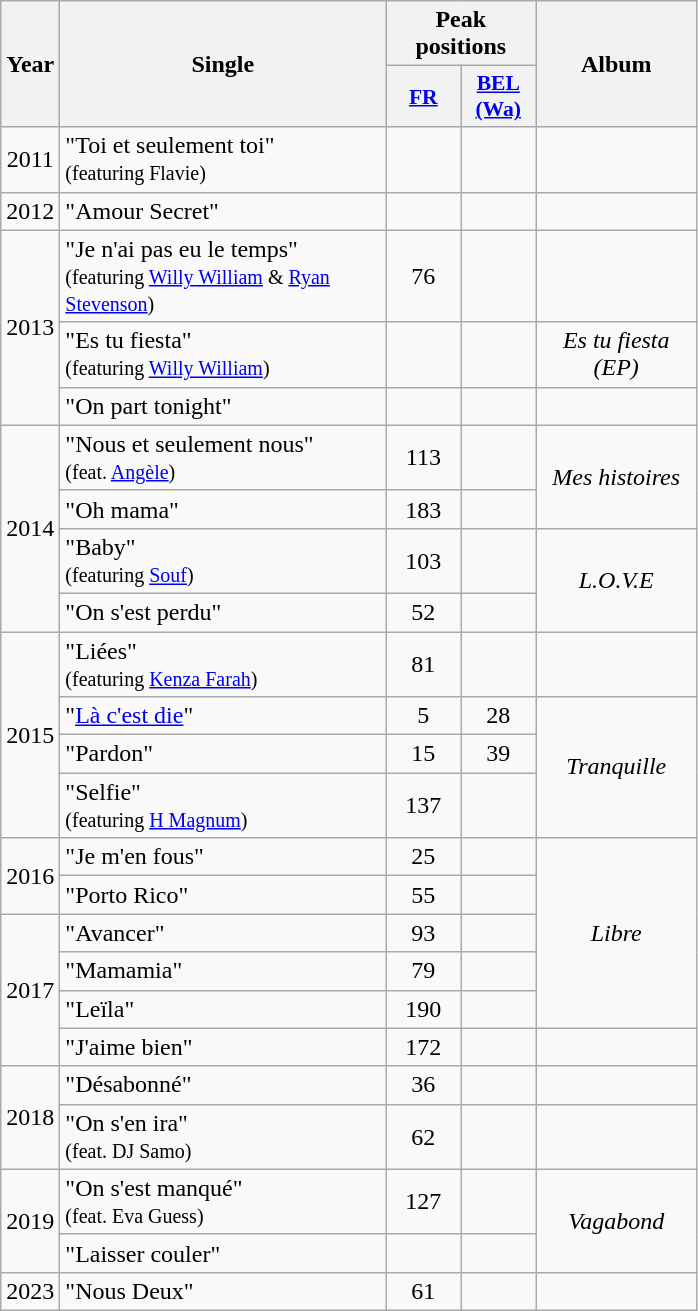<table class="wikitable">
<tr>
<th align="center" rowspan="2" width="10">Year</th>
<th align="center" rowspan="2" width="210">Single</th>
<th align="center" colspan="2" width="20">Peak positions</th>
<th align="center" rowspan="2" width="100">Album</th>
</tr>
<tr>
<th scope="col" style="width:3em;font-size:90%;"><a href='#'>FR</a><br></th>
<th scope="col" style="width:3em;font-size:90%;"><a href='#'>BEL <br>(Wa)</a><br></th>
</tr>
<tr>
<td style="text-align:center;">2011</td>
<td>"Toi et seulement toi" <br><small>(featuring Flavie)</small></td>
<td style="text-align:center;"></td>
<td style="text-align:center;"></td>
<td style="text-align:center;"></td>
</tr>
<tr>
<td style="text-align:center;">2012</td>
<td>"Amour Secret"</td>
<td style="text-align:center;"></td>
<td style="text-align:center;"></td>
<td style="text-align:center;"></td>
</tr>
<tr>
<td style="text-align:center;" rowspan=3>2013</td>
<td>"Je n'ai pas eu le temps" <br><small>(featuring <a href='#'>Willy William</a> & <a href='#'>Ryan Stevenson</a>)</small></td>
<td style="text-align:center;">76</td>
<td style="text-align:center;"></td>
<td style="text-align:center;"></td>
</tr>
<tr>
<td>"Es tu fiesta"<br><small>(featuring <a href='#'>Willy William</a>)</small></td>
<td style="text-align:center;"></td>
<td style="text-align:center;"></td>
<td style="text-align:center;"><em>Es tu fiesta (EP)</em></td>
</tr>
<tr>
<td>"On part tonight"</td>
<td style="text-align:center;"></td>
<td style="text-align:center;"></td>
<td style="text-align:center;"></td>
</tr>
<tr>
<td style="text-align:center;" rowspan=4>2014</td>
<td>"Nous et seulement nous" <br><small>(feat. <a href='#'>Angèle</a>)</small></td>
<td style="text-align:center;">113</td>
<td style="text-align:center;"></td>
<td style="text-align:center;" rowspan=2><em>Mes histoires</em></td>
</tr>
<tr>
<td>"Oh mama"</td>
<td style="text-align:center;">183</td>
<td style="text-align:center;"></td>
</tr>
<tr>
<td>"Baby" <br><small>(featuring <a href='#'>Souf</a>)</small></td>
<td style="text-align:center;">103</td>
<td style="text-align:center;"></td>
<td style="text-align:center;" rowspan=2><em>L.O.V.E</em></td>
</tr>
<tr>
<td>"On s'est perdu"</td>
<td style="text-align:center;">52</td>
<td style="text-align:center;"></td>
</tr>
<tr>
<td style="text-align:center;" rowspan=4>2015</td>
<td>"Liées" <br><small>(featuring <a href='#'>Kenza Farah</a>)</small></td>
<td style="text-align:center;">81</td>
<td style="text-align:center;"></td>
<td></td>
</tr>
<tr>
<td>"<a href='#'>Là c'est die</a>"</td>
<td style="text-align:center;">5</td>
<td style="text-align:center;">28</td>
<td style="text-align:center;" rowspan="3"><em>Tranquille</em></td>
</tr>
<tr>
<td>"Pardon"</td>
<td style="text-align:center;">15</td>
<td style="text-align:center;">39</td>
</tr>
<tr>
<td>"Selfie" <br><small>(featuring <a href='#'>H Magnum</a>)</small></td>
<td style="text-align:center;">137</td>
<td style="text-align:center;"></td>
</tr>
<tr>
<td style="text-align:center;" rowspan="2">2016</td>
<td>"Je m'en fous"</td>
<td style="text-align:center;">25</td>
<td style="text-align:center;"></td>
<td rowspan="5" style="text-align:center;"><em>Libre</em></td>
</tr>
<tr>
<td>"Porto Rico"</td>
<td style="text-align:center;">55</td>
<td style="text-align:center;"></td>
</tr>
<tr>
<td style="text-align:center;" rowspan="4">2017</td>
<td>"Avancer"</td>
<td style="text-align:center;">93</td>
<td style="text-align:center;"></td>
</tr>
<tr>
<td>"Mamamia"</td>
<td style="text-align:center;">79</td>
<td style="text-align:center;"></td>
</tr>
<tr>
<td>"Leïla"</td>
<td style="text-align:center;">190</td>
<td style="text-align:center;"></td>
</tr>
<tr>
<td>"J'aime bien"</td>
<td style="text-align:center;">172</td>
<td style="text-align:center;"></td>
<td style="text-align:center;"></td>
</tr>
<tr>
<td style="text-align:center;" rowspan="2">2018</td>
<td>"Désabonné"</td>
<td style="text-align:center;">36</td>
<td style="text-align:center;"></td>
<td style="text-align:center;"></td>
</tr>
<tr>
<td>"On s'en ira" <br><small>(feat. DJ Samo)</small></td>
<td style="text-align:center;">62</td>
<td style="text-align:center;"></td>
<td style="text-align:center;"></td>
</tr>
<tr>
<td style="text-align:center;" rowspan="2">2019</td>
<td>"On s'est manqué" <br><small>(feat. Eva Guess)</small></td>
<td style="text-align:center;">127</td>
<td style="text-align:center;"></td>
<td rowspan="2" style="text-align:center;"><em>Vagabond</em></td>
</tr>
<tr>
<td>"Laisser couler"<br></td>
<td style="text-align:center;"></td>
<td style="text-align:center;"></td>
</tr>
<tr>
<td>2023</td>
<td>"Nous Deux"<br></td>
<td style="text-align:center;">61</td>
<td style="text-align:center;"></td>
</tr>
</table>
